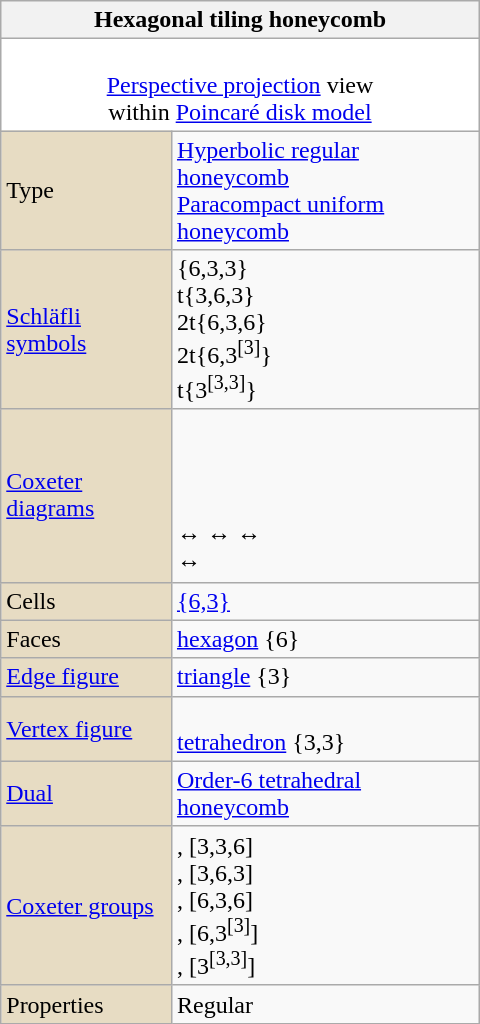<table class="wikitable" align="right" style="margin-left:10px" width="320">
<tr>
<th bgcolor=#e7dcc3 colspan=2>Hexagonal tiling honeycomb</th>
</tr>
<tr>
<td bgcolor=#ffffff align=center colspan=2><br><a href='#'>Perspective projection</a> view<br>within <a href='#'>Poincaré disk model</a></td>
</tr>
<tr>
<td bgcolor=#e7dcc3>Type</td>
<td><a href='#'>Hyperbolic regular honeycomb</a><br><a href='#'>Paracompact uniform honeycomb</a></td>
</tr>
<tr>
<td bgcolor=#e7dcc3><a href='#'>Schläfli symbols</a></td>
<td>{6,3,3}<br>t{3,6,3}<br>2t{6,3,6}<br>2t{6,3<sup>[3]</sup>}<br>t{3<sup>[3,3]</sup>}</td>
</tr>
<tr>
<td bgcolor=#e7dcc3><a href='#'>Coxeter diagrams</a></td>
<td><br><br><br><br> ↔  ↔  ↔ <br> ↔ </td>
</tr>
<tr>
<td bgcolor=#e7dcc3>Cells</td>
<td><a href='#'>{6,3}</a> </td>
</tr>
<tr>
<td bgcolor=#e7dcc3>Faces</td>
<td><a href='#'>hexagon</a> {6}</td>
</tr>
<tr>
<td bgcolor=#e7dcc3><a href='#'>Edge figure</a></td>
<td><a href='#'>triangle</a> {3}</td>
</tr>
<tr>
<td bgcolor=#e7dcc3><a href='#'>Vertex figure</a></td>
<td><br><a href='#'>tetrahedron</a> {3,3}</td>
</tr>
<tr>
<td bgcolor=#e7dcc3><a href='#'>Dual</a></td>
<td><a href='#'>Order-6 tetrahedral honeycomb</a></td>
</tr>
<tr>
<td bgcolor=#e7dcc3><a href='#'>Coxeter groups</a></td>
<td>, [3,3,6]<br>, [3,6,3]<br>, [6,3,6]<br>, [6,3<sup>[3]</sup>]<br>, [3<sup>[3,3]</sup>]</td>
</tr>
<tr>
<td bgcolor=#e7dcc3>Properties</td>
<td>Regular</td>
</tr>
</table>
